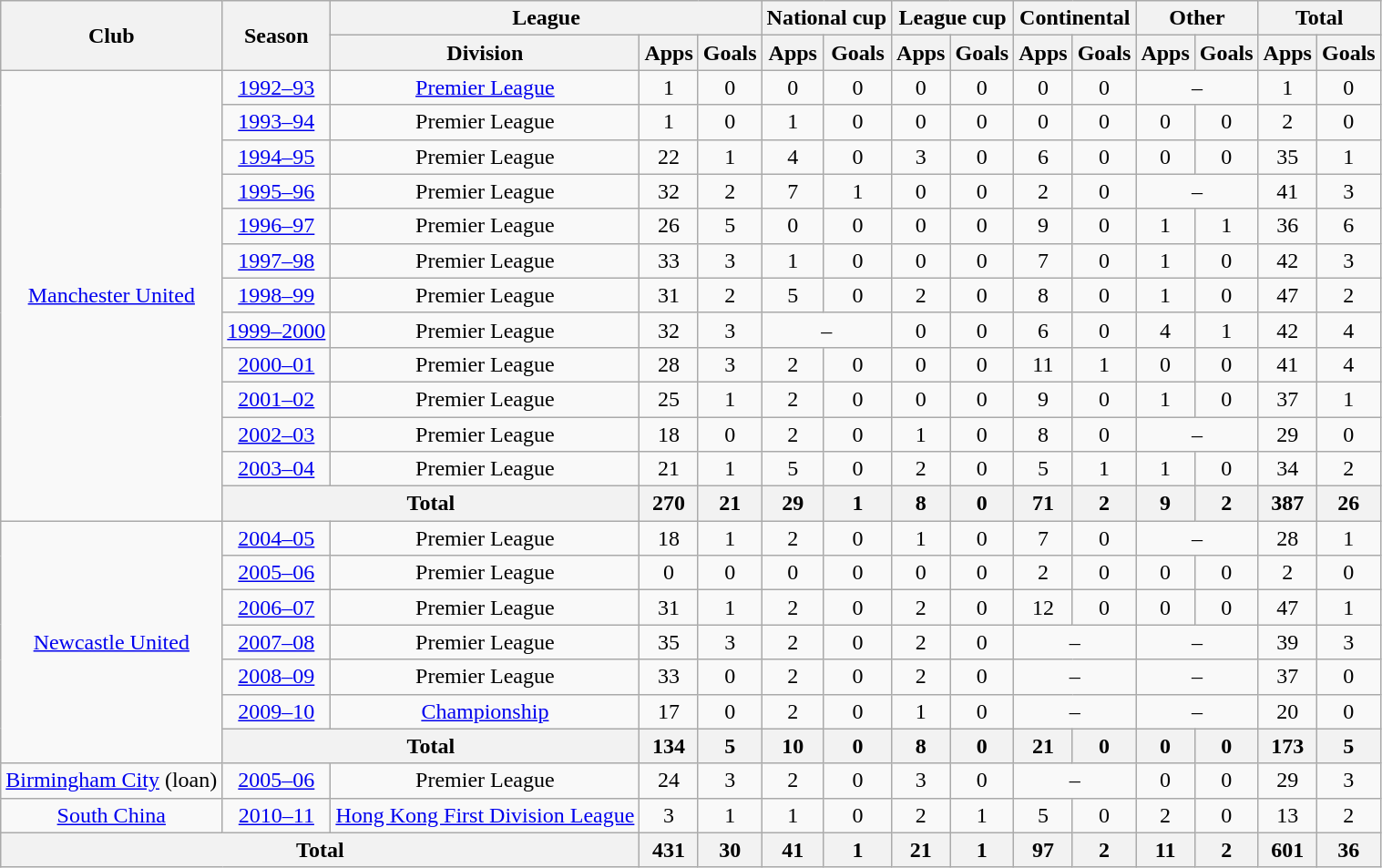<table class="wikitable" style="text-align:center">
<tr>
<th rowspan="2">Club</th>
<th rowspan="2">Season</th>
<th colspan="3">League</th>
<th colspan="2">National cup</th>
<th colspan="2">League cup</th>
<th colspan="2">Continental</th>
<th colspan="2">Other</th>
<th colspan="2">Total</th>
</tr>
<tr>
<th>Division</th>
<th>Apps</th>
<th>Goals</th>
<th>Apps</th>
<th>Goals</th>
<th>Apps</th>
<th>Goals</th>
<th>Apps</th>
<th>Goals</th>
<th>Apps</th>
<th>Goals</th>
<th>Apps</th>
<th>Goals</th>
</tr>
<tr>
<td rowspan="13"><a href='#'>Manchester United</a></td>
<td><a href='#'>1992–93</a></td>
<td><a href='#'>Premier League</a></td>
<td>1</td>
<td>0</td>
<td>0</td>
<td>0</td>
<td>0</td>
<td>0</td>
<td>0</td>
<td>0</td>
<td colspan="2">–</td>
<td>1</td>
<td>0</td>
</tr>
<tr>
<td><a href='#'>1993–94</a></td>
<td>Premier League</td>
<td>1</td>
<td>0</td>
<td>1</td>
<td>0</td>
<td>0</td>
<td>0</td>
<td>0</td>
<td>0</td>
<td>0</td>
<td>0</td>
<td>2</td>
<td>0</td>
</tr>
<tr>
<td><a href='#'>1994–95</a></td>
<td>Premier League</td>
<td>22</td>
<td>1</td>
<td>4</td>
<td>0</td>
<td>3</td>
<td>0</td>
<td>6</td>
<td>0</td>
<td>0</td>
<td>0</td>
<td>35</td>
<td>1</td>
</tr>
<tr>
<td><a href='#'>1995–96</a></td>
<td>Premier League</td>
<td>32</td>
<td>2</td>
<td>7</td>
<td>1</td>
<td>0</td>
<td>0</td>
<td>2</td>
<td>0</td>
<td colspan="2">–</td>
<td>41</td>
<td>3</td>
</tr>
<tr>
<td><a href='#'>1996–97</a></td>
<td>Premier League</td>
<td>26</td>
<td>5</td>
<td>0</td>
<td>0</td>
<td>0</td>
<td>0</td>
<td>9</td>
<td>0</td>
<td>1</td>
<td>1</td>
<td>36</td>
<td>6</td>
</tr>
<tr>
<td><a href='#'>1997–98</a></td>
<td>Premier League</td>
<td>33</td>
<td>3</td>
<td>1</td>
<td>0</td>
<td>0</td>
<td>0</td>
<td>7</td>
<td>0</td>
<td>1</td>
<td>0</td>
<td>42</td>
<td>3</td>
</tr>
<tr>
<td><a href='#'>1998–99</a></td>
<td>Premier League</td>
<td>31</td>
<td>2</td>
<td>5</td>
<td>0</td>
<td>2</td>
<td>0</td>
<td>8</td>
<td>0</td>
<td>1</td>
<td>0</td>
<td>47</td>
<td>2</td>
</tr>
<tr>
<td><a href='#'>1999–2000</a></td>
<td>Premier League</td>
<td>32</td>
<td>3</td>
<td colspan="2">–</td>
<td>0</td>
<td>0</td>
<td>6</td>
<td>0</td>
<td>4</td>
<td>1</td>
<td>42</td>
<td>4</td>
</tr>
<tr>
<td><a href='#'>2000–01</a></td>
<td>Premier League</td>
<td>28</td>
<td>3</td>
<td>2</td>
<td>0</td>
<td>0</td>
<td>0</td>
<td>11</td>
<td>1</td>
<td>0</td>
<td>0</td>
<td>41</td>
<td>4</td>
</tr>
<tr>
<td><a href='#'>2001–02</a></td>
<td>Premier League</td>
<td>25</td>
<td>1</td>
<td>2</td>
<td>0</td>
<td>0</td>
<td>0</td>
<td>9</td>
<td>0</td>
<td>1</td>
<td>0</td>
<td>37</td>
<td>1</td>
</tr>
<tr>
<td><a href='#'>2002–03</a></td>
<td>Premier League</td>
<td>18</td>
<td>0</td>
<td>2</td>
<td>0</td>
<td>1</td>
<td>0</td>
<td>8</td>
<td>0</td>
<td colspan="2">–</td>
<td>29</td>
<td>0</td>
</tr>
<tr>
<td><a href='#'>2003–04</a></td>
<td>Premier League</td>
<td>21</td>
<td>1</td>
<td>5</td>
<td>0</td>
<td>2</td>
<td>0</td>
<td>5</td>
<td>1</td>
<td>1</td>
<td>0</td>
<td>34</td>
<td>2</td>
</tr>
<tr>
<th colspan="2">Total</th>
<th>270</th>
<th>21</th>
<th>29</th>
<th>1</th>
<th>8</th>
<th>0</th>
<th>71</th>
<th>2</th>
<th>9</th>
<th>2</th>
<th>387</th>
<th>26</th>
</tr>
<tr>
<td rowspan="7"><a href='#'>Newcastle United</a></td>
<td><a href='#'>2004–05</a></td>
<td>Premier League</td>
<td>18</td>
<td>1</td>
<td>2</td>
<td>0</td>
<td>1</td>
<td>0</td>
<td>7</td>
<td>0</td>
<td colspan="2">–</td>
<td>28</td>
<td>1</td>
</tr>
<tr>
<td><a href='#'>2005–06</a></td>
<td>Premier League</td>
<td>0</td>
<td>0</td>
<td>0</td>
<td>0</td>
<td>0</td>
<td>0</td>
<td>2</td>
<td>0</td>
<td>0</td>
<td>0</td>
<td>2</td>
<td>0</td>
</tr>
<tr>
<td><a href='#'>2006–07</a></td>
<td>Premier League</td>
<td>31</td>
<td>1</td>
<td>2</td>
<td>0</td>
<td>2</td>
<td>0</td>
<td>12</td>
<td>0</td>
<td>0</td>
<td>0</td>
<td>47</td>
<td>1</td>
</tr>
<tr>
<td><a href='#'>2007–08</a></td>
<td>Premier League</td>
<td>35</td>
<td>3</td>
<td>2</td>
<td>0</td>
<td>2</td>
<td>0</td>
<td colspan="2">–</td>
<td colspan="2">–</td>
<td>39</td>
<td>3</td>
</tr>
<tr>
<td><a href='#'>2008–09</a></td>
<td>Premier League</td>
<td>33</td>
<td>0</td>
<td>2</td>
<td>0</td>
<td>2</td>
<td>0</td>
<td colspan="2">–</td>
<td colspan="2">–</td>
<td>37</td>
<td>0</td>
</tr>
<tr>
<td><a href='#'>2009–10</a></td>
<td><a href='#'>Championship</a></td>
<td>17</td>
<td>0</td>
<td>2</td>
<td>0</td>
<td>1</td>
<td>0</td>
<td colspan="2">–</td>
<td colspan="2">–</td>
<td>20</td>
<td>0</td>
</tr>
<tr>
<th colspan="2">Total</th>
<th>134</th>
<th>5</th>
<th>10</th>
<th>0</th>
<th>8</th>
<th>0</th>
<th>21</th>
<th>0</th>
<th>0</th>
<th>0</th>
<th>173</th>
<th>5</th>
</tr>
<tr>
<td><a href='#'>Birmingham City</a> (loan)</td>
<td><a href='#'>2005–06</a></td>
<td>Premier League</td>
<td>24</td>
<td>3</td>
<td>2</td>
<td>0</td>
<td>3</td>
<td>0</td>
<td colspan="2">–</td>
<td>0</td>
<td>0</td>
<td>29</td>
<td>3</td>
</tr>
<tr>
<td><a href='#'>South China</a></td>
<td><a href='#'>2010–11</a></td>
<td><a href='#'>Hong Kong First Division League</a></td>
<td>3</td>
<td>1</td>
<td>1</td>
<td>0</td>
<td>2</td>
<td>1</td>
<td>5</td>
<td>0</td>
<td>2</td>
<td>0</td>
<td>13</td>
<td>2</td>
</tr>
<tr>
<th colspan="3">Total</th>
<th>431</th>
<th>30</th>
<th>41</th>
<th>1</th>
<th>21</th>
<th>1</th>
<th>97</th>
<th>2</th>
<th>11</th>
<th>2</th>
<th>601</th>
<th>36</th>
</tr>
</table>
